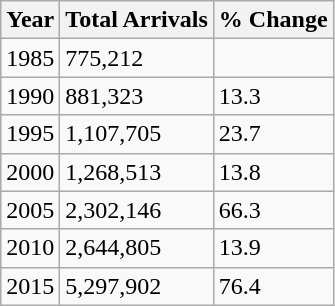<table class="wikitable">
<tr>
<th>Year</th>
<th>Total Arrivals</th>
<th>% Change</th>
</tr>
<tr>
<td>1985</td>
<td>775,212</td>
<td></td>
</tr>
<tr>
<td>1990</td>
<td>881,323</td>
<td> 13.3</td>
</tr>
<tr>
<td>1995</td>
<td>1,107,705</td>
<td> 23.7</td>
</tr>
<tr>
<td>2000</td>
<td>1,268,513</td>
<td> 13.8</td>
</tr>
<tr>
<td>2005</td>
<td>2,302,146</td>
<td> 66.3</td>
</tr>
<tr>
<td>2010</td>
<td>2,644,805</td>
<td> 13.9</td>
</tr>
<tr>
<td>2015</td>
<td>5,297,902</td>
<td> 76.4</td>
</tr>
</table>
